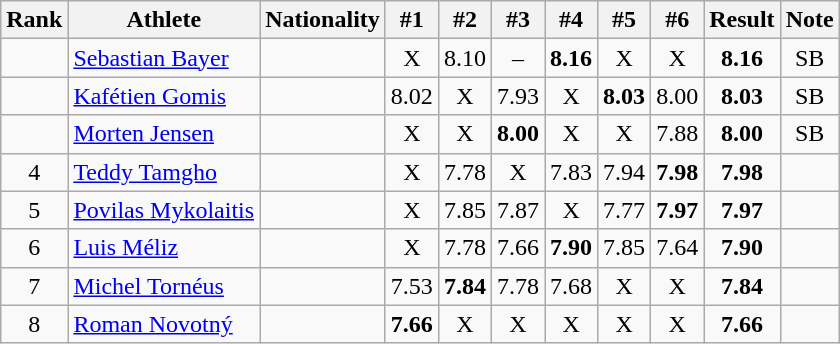<table class="wikitable sortable" style="text-align:center">
<tr>
<th>Rank</th>
<th>Athlete</th>
<th>Nationality</th>
<th>#1</th>
<th>#2</th>
<th>#3</th>
<th>#4</th>
<th>#5</th>
<th>#6</th>
<th>Result</th>
<th>Note</th>
</tr>
<tr>
<td></td>
<td align=left><a href='#'>Sebastian Bayer</a></td>
<td align=left></td>
<td>X</td>
<td>8.10</td>
<td>–</td>
<td><strong>8.16</strong></td>
<td>X</td>
<td>X</td>
<td><strong>8.16</strong></td>
<td>SB</td>
</tr>
<tr>
<td></td>
<td align=left><a href='#'>Kafétien Gomis</a></td>
<td align=left></td>
<td>8.02</td>
<td>X</td>
<td>7.93</td>
<td>X</td>
<td><strong>8.03</strong></td>
<td>8.00</td>
<td><strong>8.03</strong></td>
<td>SB</td>
</tr>
<tr>
<td></td>
<td align=left><a href='#'>Morten Jensen</a></td>
<td align=left></td>
<td>X</td>
<td>X</td>
<td><strong>8.00</strong></td>
<td>X</td>
<td>X</td>
<td>7.88</td>
<td><strong>8.00</strong></td>
<td>SB</td>
</tr>
<tr>
<td>4</td>
<td align=left><a href='#'>Teddy Tamgho</a></td>
<td align=left></td>
<td>X</td>
<td>7.78</td>
<td>X</td>
<td>7.83</td>
<td>7.94</td>
<td><strong>7.98</strong></td>
<td><strong>7.98</strong></td>
<td></td>
</tr>
<tr>
<td>5</td>
<td align=left><a href='#'>Povilas Mykolaitis</a></td>
<td align=left></td>
<td>X</td>
<td>7.85</td>
<td>7.87</td>
<td>X</td>
<td>7.77</td>
<td><strong>7.97</strong></td>
<td><strong>7.97</strong></td>
<td></td>
</tr>
<tr>
<td>6</td>
<td align=left><a href='#'>Luis Méliz</a></td>
<td align=left></td>
<td>X</td>
<td>7.78</td>
<td>7.66</td>
<td><strong>7.90</strong></td>
<td>7.85</td>
<td>7.64</td>
<td><strong>7.90</strong></td>
<td></td>
</tr>
<tr>
<td>7</td>
<td align=left><a href='#'>Michel Tornéus</a></td>
<td align=left></td>
<td>7.53</td>
<td><strong>7.84</strong></td>
<td>7.78</td>
<td>7.68</td>
<td>X</td>
<td>X</td>
<td><strong>7.84</strong></td>
<td></td>
</tr>
<tr>
<td>8</td>
<td align=left><a href='#'>Roman Novotný</a></td>
<td align=left></td>
<td><strong>7.66</strong></td>
<td>X</td>
<td>X</td>
<td>X</td>
<td>X</td>
<td>X</td>
<td><strong>7.66</strong></td>
<td></td>
</tr>
</table>
